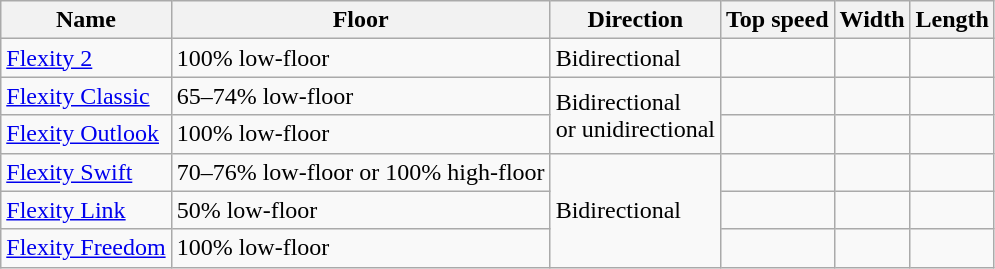<table class="wikitable">
<tr>
<th>Name</th>
<th>Floor</th>
<th>Direction</th>
<th>Top speed</th>
<th>Width</th>
<th>Length</th>
</tr>
<tr>
<td><a href='#'>Flexity 2</a></td>
<td>100% low-floor</td>
<td>Bidirectional</td>
<td></td>
<td></td>
<td></td>
</tr>
<tr>
<td><a href='#'>Flexity Classic</a></td>
<td>65–74% low-floor</td>
<td rowspan="2">Bidirectional<br>or unidirectional</td>
<td></td>
<td></td>
<td></td>
</tr>
<tr>
<td><a href='#'>Flexity Outlook</a></td>
<td>100% low-floor</td>
<td></td>
<td></td>
<td></td>
</tr>
<tr>
<td><a href='#'>Flexity Swift</a></td>
<td>70–76% low-floor or 100% high-floor</td>
<td rowspan="3">Bidirectional</td>
<td></td>
<td></td>
<td></td>
</tr>
<tr>
<td><a href='#'>Flexity Link</a></td>
<td>50% low-floor</td>
<td></td>
<td></td>
<td></td>
</tr>
<tr>
<td><a href='#'>Flexity Freedom</a></td>
<td>100% low-floor</td>
<td></td>
<td></td>
<td></td>
</tr>
</table>
